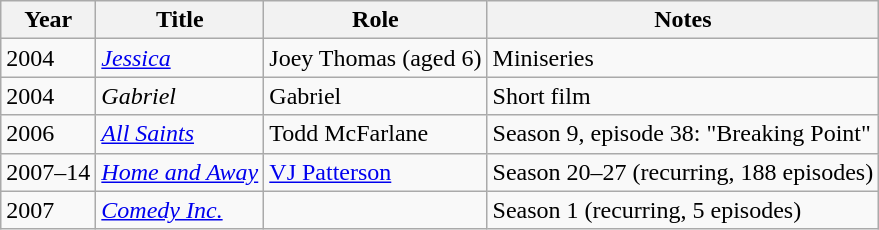<table class="wikitable">
<tr>
<th>Year</th>
<th>Title</th>
<th>Role</th>
<th>Notes</th>
</tr>
<tr>
<td>2004</td>
<td><em><a href='#'>Jessica</a></em></td>
<td>Joey Thomas (aged 6)</td>
<td>Miniseries</td>
</tr>
<tr>
<td>2004</td>
<td><em>Gabriel</em></td>
<td>Gabriel</td>
<td>Short film</td>
</tr>
<tr>
<td>2006</td>
<td><em><a href='#'>All Saints</a></em></td>
<td>Todd McFarlane</td>
<td>Season 9, episode 38: "Breaking Point"</td>
</tr>
<tr>
<td>2007–14</td>
<td><em><a href='#'>Home and Away</a></em></td>
<td><a href='#'>VJ Patterson</a></td>
<td>Season 20–27 (recurring, 188 episodes)</td>
</tr>
<tr>
<td>2007</td>
<td><em><a href='#'>Comedy Inc.</a></em></td>
<td></td>
<td>Season 1 (recurring, 5 episodes)</td>
</tr>
</table>
